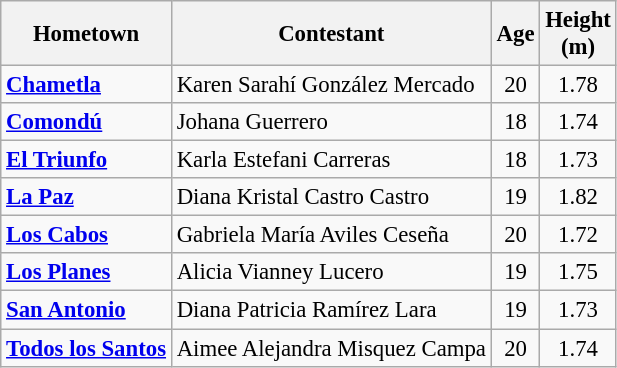<table class="wikitable sortable" style="font-size: 95%;">
<tr>
<th>Hometown</th>
<th>Contestant</th>
<th>Age</th>
<th>Height<br> (m)</th>
</tr>
<tr>
<td><strong><a href='#'>Chametla</a></strong></td>
<td>Karen Sarahí González Mercado</td>
<td align="center">20</td>
<td align="center">1.78</td>
</tr>
<tr>
<td><strong><a href='#'>Comondú</a></strong></td>
<td>Johana Guerrero</td>
<td align="center">18</td>
<td align="center">1.74</td>
</tr>
<tr>
<td><strong><a href='#'>El Triunfo</a></strong></td>
<td>Karla Estefani Carreras</td>
<td align="center">18</td>
<td align="center">1.73</td>
</tr>
<tr>
<td><strong><a href='#'>La Paz</a></strong></td>
<td>Diana Kristal Castro Castro</td>
<td align="center">19</td>
<td align="center">1.82</td>
</tr>
<tr>
<td><strong><a href='#'>Los Cabos</a></strong></td>
<td>Gabriela María Aviles Ceseña</td>
<td align="center">20</td>
<td align="center">1.72</td>
</tr>
<tr>
<td><strong><a href='#'>Los Planes</a></strong></td>
<td>Alicia Vianney Lucero</td>
<td align="center">19</td>
<td align="center">1.75</td>
</tr>
<tr>
<td><strong><a href='#'>San Antonio</a></strong></td>
<td>Diana Patricia Ramírez Lara</td>
<td align="center">19</td>
<td align="center">1.73</td>
</tr>
<tr>
<td><strong><a href='#'>Todos los Santos</a></strong></td>
<td>Aimee Alejandra Misquez Campa</td>
<td align="center">20</td>
<td align="center">1.74</td>
</tr>
</table>
